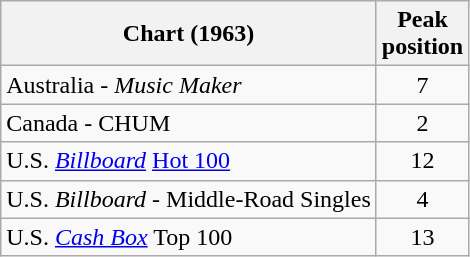<table class="wikitable sortable">
<tr>
<th>Chart (1963)</th>
<th>Peak<br>position</th>
</tr>
<tr>
<td>Australia - <em>Music Maker</em></td>
<td style="text-align:center;">7</td>
</tr>
<tr>
<td>Canada - CHUM</td>
<td style="text-align:center;">2</td>
</tr>
<tr>
<td>U.S. <em><a href='#'>Billboard</a></em> <a href='#'>Hot 100</a></td>
<td style="text-align:center;">12</td>
</tr>
<tr>
<td>U.S. <em>Billboard</em> - Middle-Road Singles</td>
<td style="text-align:center;">4</td>
</tr>
<tr>
<td>U.S. <a href='#'><em>Cash Box</em></a> Top 100</td>
<td align="center">13</td>
</tr>
</table>
